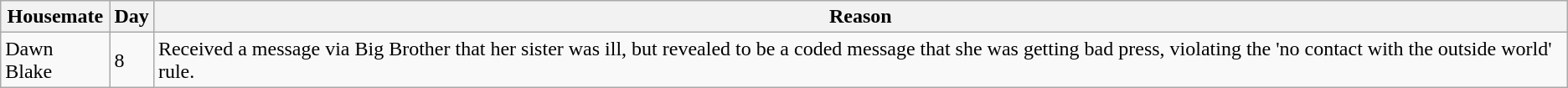<table class="wikitable">
<tr>
<th>Housemate</th>
<th>Day</th>
<th>Reason</th>
</tr>
<tr>
<td>Dawn Blake</td>
<td>8</td>
<td>Received a message via Big Brother that her sister was ill, but revealed to be a coded message that she was getting bad press, violating the 'no contact with the outside world' rule.</td>
</tr>
</table>
